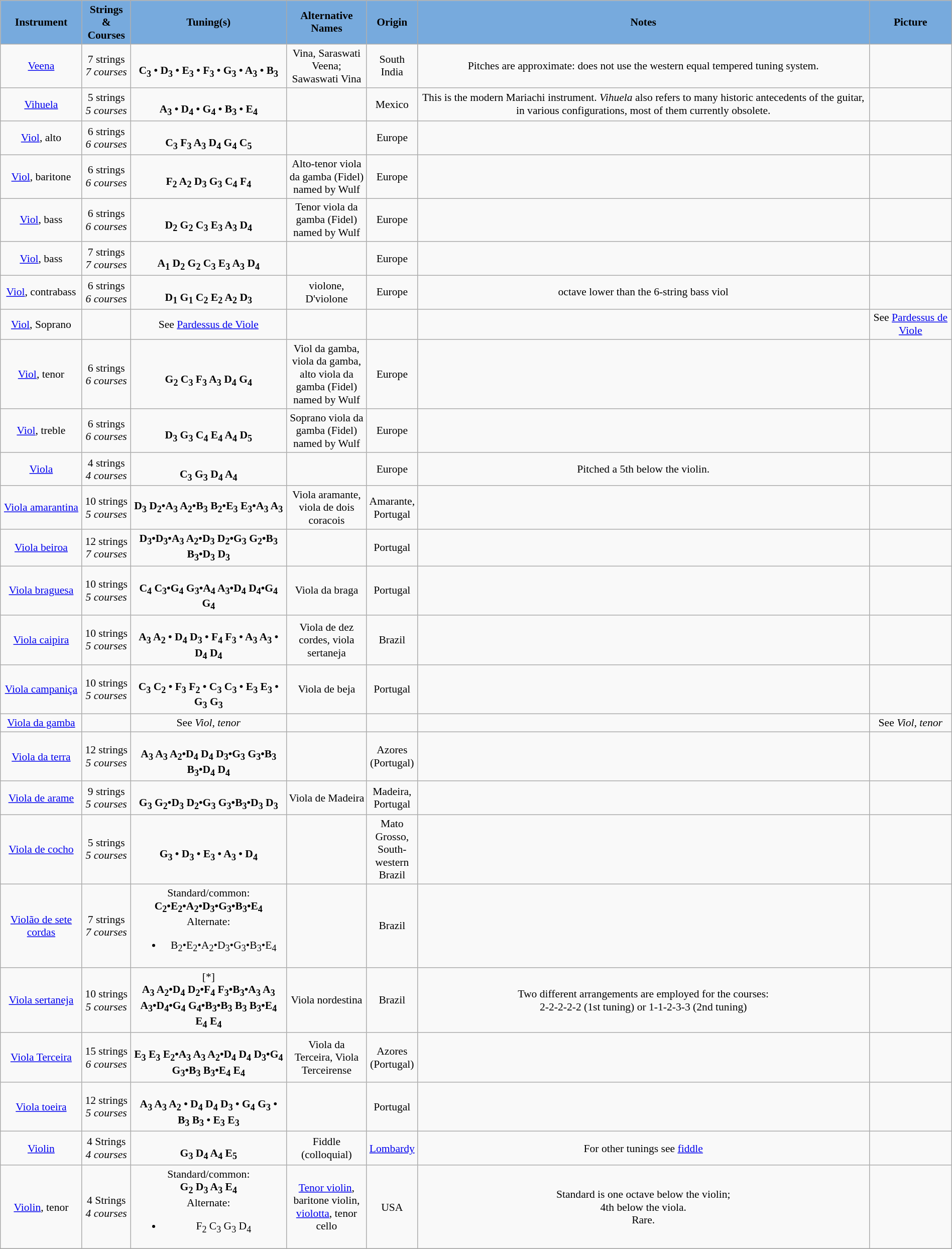<table class="wikitable" style="margin:0.5em auto; clear:both; font-size:.9em; text-align:center; width:100%">
<tr>
<th style="background: #7ad;">Instrument</th>
<th style="background: #7ad;" scope="col" width="58">Strings & Courses</th>
<th style="background: #7ad;" scope="col" width="200">Tuning(s)</th>
<th style="background: #7ad;" scope="col" width="100">Alternative Names</th>
<th style="background: #7ad;" scope="col" width="60">Origin</th>
<th style="background: #7ad;" scope="col" width'"140">Notes</th>
<th style="background: #7ad;">Picture</th>
</tr>
<tr>
<td><a href='#'>Veena</a></td>
<td>7 strings<br><em>7 courses</em></td>
<td><br><strong>C<sub>3</sub> • D<sub>3</sub> • E<sub>3</sub> • F<sub>3</sub> • G<sub>3</sub> • A<sub>3</sub> • B<sub>3</sub></strong></td>
<td>Vina, Saraswati Veena; Sawaswati Vina</td>
<td>South India</td>
<td>Pitches are approximate:  does not use the western equal tempered tuning system.</td>
<td></td>
</tr>
<tr>
<td><a href='#'>Vihuela</a></td>
<td>5 strings<br><em>5 courses</em></td>
<td><br><strong>A<sub>3</sub> • D<sub>4</sub> • G<sub>4</sub> • B<sub>3</sub> • E<sub>4</sub></strong></td>
<td></td>
<td>Mexico</td>
<td>This is the modern Mariachi instrument.  <em>Vihuela</em> also refers to many historic antecedents of the guitar, in various configurations, most of them currently obsolete.</td>
<td></td>
</tr>
<tr>
<td><a href='#'>Viol</a>, alto</td>
<td>6 strings<br><em>6 courses</em></td>
<td><br><strong>C<sub>3</sub> F<sub>3</sub> A<sub>3</sub> D<sub>4</sub> G<sub>4</sub> C<sub>5</sub></strong></td>
<td></td>
<td>Europe</td>
<td></td>
<td></td>
</tr>
<tr>
<td><a href='#'>Viol</a>, baritone</td>
<td>6 strings<br><em>6 courses</em></td>
<td><br><strong>F<sub>2</sub> A<sub>2</sub> D<sub>3</sub> G<sub>3</sub> C<sub>4</sub> F<sub>4</sub></strong></td>
<td>Alto-tenor viola da gamba (Fidel) named by Wulf</td>
<td>Europe</td>
<td></td>
<td></td>
</tr>
<tr>
<td><a href='#'>Viol</a>, bass</td>
<td>6 strings<br><em>6 courses</em></td>
<td><br><strong>D<sub>2</sub> G<sub>2</sub> C<sub>3</sub> E<sub>3</sub> A<sub>3</sub> D<sub>4</sub></strong></td>
<td>Tenor viola da gamba (Fidel) named by Wulf</td>
<td>Europe</td>
<td></td>
<td></td>
</tr>
<tr>
<td><a href='#'>Viol</a>, bass</td>
<td>7 strings<br><em>7 courses</em></td>
<td><br><strong>A<sub>1</sub> D<sub>2</sub> G<sub>2</sub> C<sub>3</sub> E<sub>3</sub> A<sub>3</sub> D<sub>4</sub></strong></td>
<td></td>
<td>Europe</td>
<td></td>
<td></td>
</tr>
<tr>
<td><a href='#'>Viol</a>, contrabass</td>
<td>6 strings<br><em>6 courses</em></td>
<td><br><strong>D<sub>1</sub> G<sub>1</sub> C<sub>2</sub> E<sub>2</sub> A<sub>2</sub> D<sub>3</sub></strong></td>
<td>violone, D'violone</td>
<td>Europe</td>
<td>octave lower than the 6-string bass viol</td>
<td></td>
</tr>
<tr>
<td><a href='#'>Viol</a>, Soprano</td>
<td></td>
<td>See <a href='#'>Pardessus de Viole</a></td>
<td></td>
<td></td>
<td></td>
<td>See <a href='#'>Pardessus de Viole</a></td>
</tr>
<tr>
<td><a href='#'>Viol</a>, tenor</td>
<td>6 strings<br><em>6 courses</em></td>
<td><br><strong>G<sub>2</sub> C<sub>3</sub> F<sub>3</sub> A<sub>3</sub> D<sub>4</sub> G<sub>4</sub></strong></td>
<td>Viol da gamba, viola da gamba, alto viola da gamba (Fidel) named by Wulf</td>
<td>Europe</td>
<td></td>
<td></td>
</tr>
<tr>
<td><a href='#'>Viol</a>, treble</td>
<td>6 strings<br><em>6 courses</em></td>
<td><br><strong>D<sub>3</sub> G<sub>3</sub> C<sub>4</sub> E<sub>4</sub> A<sub>4</sub> D<sub>5</sub></strong></td>
<td>Soprano viola da gamba (Fidel) named by Wulf</td>
<td>Europe</td>
<td></td>
<td></td>
</tr>
<tr>
<td><a href='#'>Viola</a></td>
<td>4 strings<br><em>4 courses</em></td>
<td><br><strong>C<sub>3</sub> G<sub>3</sub> D<sub>4</sub> A<sub>4</sub></strong></td>
<td></td>
<td>Europe</td>
<td>Pitched a 5th below the violin.</td>
<td></td>
</tr>
<tr>
<td><a href='#'>Viola amarantina</a></td>
<td>10 strings<br><em>5 courses</em></td>
<td><strong>D<sub>3</sub> D<sub>2</sub>•A<sub>3</sub> A<sub>2</sub>•B<sub>3</sub> B<sub>2</sub>•E<sub>3</sub> E<sub>3</sub>•A<sub>3</sub> A<sub>3</sub></strong></td>
<td>Viola aramante, viola de dois coracois</td>
<td>Amarante, Portugal</td>
<td></td>
<td></td>
</tr>
<tr>
<td><a href='#'>Viola beiroa</a></td>
<td>12 strings<br><em>7 courses</em></td>
<td><strong>D<sub>3</sub>•D<sub>3</sub>•A<sub>3</sub> A<sub>2</sub>•D<sub>3</sub> D<sub>2</sub>•G<sub>3</sub> G<sub>2</sub>•B<sub>3</sub> B<sub>3</sub>•D<sub>3</sub> D<sub>3</sub></strong></td>
<td></td>
<td>Portugal</td>
<td></td>
<td></td>
</tr>
<tr>
<td><a href='#'>Viola braguesa</a></td>
<td>10 strings<br><em>5 courses</em></td>
<td><br><strong>C<sub>4</sub> C<sub>3</sub>•G<sub>4</sub> G<sub>3</sub>•A<sub>4</sub> A<sub>3</sub>•D<sub>4</sub> D<sub>4</sub>•G<sub>4</sub> G<sub>4</sub></strong></td>
<td>Viola da braga</td>
<td>Portugal</td>
<td></td>
<td></td>
</tr>
<tr>
<td><a href='#'>Viola caipira</a></td>
<td>10 strings<br><em>5 courses</em></td>
<td><br><strong>A<sub>3</sub> A<sub>2</sub> • D<sub>4</sub> D<sub>3</sub> • F<sub>4</sub> F<sub>3</sub> • A<sub>3</sub> A<sub>3</sub> • D<sub>4</sub> D<sub>4</sub></strong></td>
<td>Viola de dez cordes, viola sertaneja</td>
<td>Brazil</td>
<td></td>
<td></td>
</tr>
<tr>
<td><a href='#'>Viola campaniça</a></td>
<td>10 strings<br><em>5 courses</em></td>
<td><br><strong>C<sub>3</sub> C<sub>2</sub> • F<sub>3</sub> F<sub>2</sub> • C<sub>3</sub> C<sub>3</sub> • E<sub>3</sub> E<sub>3</sub> • G<sub>3</sub> G<sub>3</sub></strong></td>
<td>Viola de beja</td>
<td>Portugal</td>
<td></td>
<td></td>
</tr>
<tr>
<td><a href='#'>Viola da gamba</a></td>
<td></td>
<td>See <em> Viol, tenor</em></td>
<td></td>
<td></td>
<td></td>
<td>See <em> Viol, tenor</em></td>
</tr>
<tr>
<td><a href='#'>Viola da terra</a></td>
<td>12 strings<br><em>5 courses</em></td>
<td><br><strong>A<sub>3</sub> A<sub>3</sub> A<sub>2</sub>•D<sub>4</sub> D<sub>4</sub> D<sub>3</sub>•G<sub>3</sub> G<sub>3</sub>•B<sub>3</sub> B<sub>3</sub>•D<sub>4</sub> D<sub>4</sub></strong></td>
<td></td>
<td>Azores (Portugal)</td>
<td></td>
<td></td>
</tr>
<tr>
<td><a href='#'>Viola de arame</a></td>
<td>9 strings<br><em>5 courses</em></td>
<td><br><strong>G<sub>3</sub> G<sub>2</sub>•D<sub>3</sub> D<sub>2</sub>•G<sub>3</sub> G<sub>3</sub>•B<sub>3</sub>•D<sub>3</sub> D<sub>3</sub></strong></td>
<td>Viola de Madeira</td>
<td>Madeira, Portugal</td>
<td></td>
<td></td>
</tr>
<tr>
<td><a href='#'>Viola de cocho</a></td>
<td>5 strings<br><em>5 courses</em></td>
<td><br><strong>G<sub>3</sub> • D<sub>3</sub> • E<sub>3</sub> • A<sub>3</sub> • D<sub>4</sub></strong></td>
<td></td>
<td>Mato Grosso, South-western Brazil</td>
<td></td>
<td></td>
</tr>
<tr>
<td><a href='#'>Violão de sete cordas</a></td>
<td>7 strings<br><em>7 courses</em></td>
<td>Standard/common:<br><strong>C<sub>2</sub>•E<sub>2</sub>•A<sub>2</sub>•D<sub>3</sub>•G<sub>3</sub>•B<sub>3</sub>•E<sub>4</sub></strong><br>Alternate:<ul><li>B<sub>2</sub>•E<sub>2</sub>•A<sub>2</sub>•D<sub>3</sub>•G<sub>3</sub>•B<sub>3</sub>•E<sub>4</sub></li></ul></td>
<td></td>
<td>Brazil</td>
<td></td>
<td></td>
</tr>
<tr>
<td><a href='#'>Viola sertaneja</a></td>
<td>10 strings<br><em>5 courses</em></td>
<td>[*]<br><strong>A<sub>3</sub> A<sub>2</sub>•D<sub>4</sub> D<sub>2</sub>•F<sub>4</sub> F<sub>3</sub>•B<sub>3</sub>•A<sub>3</sub> A<sub>3</sub></strong><br><strong>A<sub>3</sub>•D<sub>4</sub>•G<sub>4</sub> G<sub>4</sub>•B<sub>3</sub>•B<sub>3</sub> B<sub>3</sub> B<sub>3</sub>•E<sub>4</sub> E<sub>4</sub> E<sub>4</sub></strong></td>
<td>Viola nordestina</td>
<td>Brazil</td>
<td>Two different arrangements are employed for the courses:<br>2-2-2-2-2 (1st tuning) or 1-1-2-3-3 (2nd tuning)</td>
<td></td>
</tr>
<tr>
<td><a href='#'>Viola Terceira</a></td>
<td>15 strings<br><em>6 courses</em></td>
<td><br><strong>E<sub>3</sub> E<sub>3</sub> E<sub>2</sub>•A<sub>3</sub> A<sub>3</sub> A<sub>2</sub>•D<sub>4</sub> D<sub>4</sub> D<sub>3</sub>•G<sub>4</sub> G<sub>3</sub>•B<sub>3</sub> B<sub>3</sub>•E<sub>4</sub> E<sub>4</sub></strong></td>
<td>Viola da Terceira, Viola Terceirense</td>
<td>Azores (Portugal)</td>
<td></td>
<td></td>
</tr>
<tr>
<td><a href='#'>Viola toeira</a></td>
<td>12 strings<br><em>5 courses</em></td>
<td><br><strong>A<sub>3</sub> A<sub>3</sub> A<sub>2</sub> • D<sub>4</sub> D<sub>4</sub> D<sub>3</sub> • G<sub>4</sub> G<sub>3</sub> • B<sub>3</sub> B<sub>3</sub> • E<sub>3</sub> E<sub>3</sub></strong></td>
<td></td>
<td>Portugal</td>
<td></td>
<td></td>
</tr>
<tr>
<td><a href='#'>Violin</a></td>
<td>4 Strings<br><em>4 courses</em></td>
<td><br><strong>G<sub>3</sub> D<sub>4</sub> A<sub>4</sub> E<sub>5</sub></strong></td>
<td>Fiddle (colloquial)</td>
<td><a href='#'>Lombardy</a></td>
<td>For other tunings see <a href='#'>fiddle</a></td>
<td></td>
</tr>
<tr>
<td><a href='#'>Violin</a>, tenor</td>
<td>4 Strings<br><em>4 courses</em></td>
<td>Standard/common:<br><strong>G<sub>2</sub> D<sub>3</sub> A<sub>3</sub> E<sub>4</sub></strong><br>Alternate:<ul><li>F<sub>2</sub> C<sub>3</sub> G<sub>3</sub> D<sub>4</sub></li></ul></td>
<td><a href='#'>Tenor violin</a>, baritone violin, <a href='#'>violotta</a>, tenor cello</td>
<td>USA</td>
<td>Standard is one octave below the violin;<br>4th below the viola.<br>Rare.</td>
<td></td>
</tr>
<tr>
</tr>
</table>
